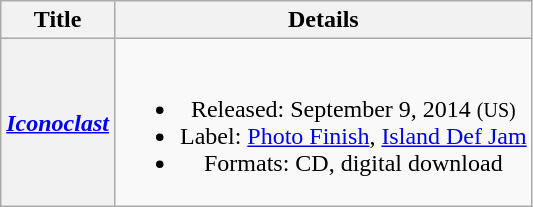<table class="wikitable plainrowheaders" style="text-align:center">
<tr>
<th scope="col">Title</th>
<th scope="col">Details</th>
</tr>
<tr>
<th scope="row"><em><a href='#'>Iconoclast</a></em></th>
<td><br><ul><li>Released: September 9, 2014 <small>(US)</small></li><li>Label: <a href='#'>Photo Finish</a>, <a href='#'>Island Def Jam</a></li><li>Formats: CD, digital download</li></ul></td>
</tr>
</table>
